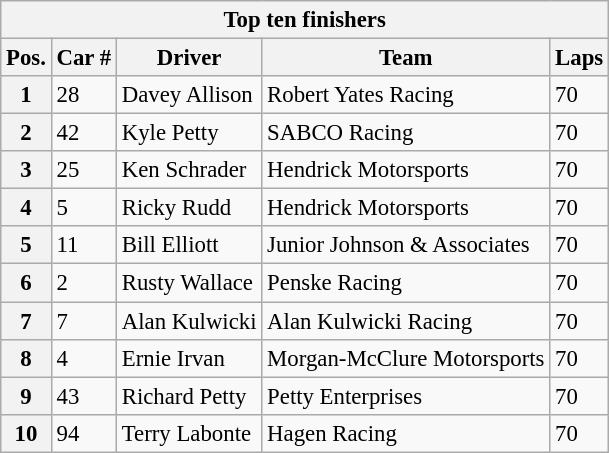<table class="wikitable" style="font-size:95%;">
<tr>
<th colspan=9>Top ten finishers</th>
</tr>
<tr>
<th>Pos.</th>
<th>Car #</th>
<th>Driver</th>
<th>Team</th>
<th>Laps</th>
</tr>
<tr>
<th>1</th>
<td>28</td>
<td>Davey Allison</td>
<td>Robert Yates Racing</td>
<td>70</td>
</tr>
<tr>
<th>2</th>
<td>42</td>
<td>Kyle Petty</td>
<td>SABCO Racing</td>
<td>70</td>
</tr>
<tr>
<th>3</th>
<td>25</td>
<td>Ken Schrader</td>
<td>Hendrick Motorsports</td>
<td>70</td>
</tr>
<tr>
<th>4</th>
<td>5</td>
<td>Ricky Rudd</td>
<td>Hendrick Motorsports</td>
<td>70</td>
</tr>
<tr>
<th>5</th>
<td>11</td>
<td>Bill Elliott</td>
<td>Junior Johnson & Associates</td>
<td>70</td>
</tr>
<tr>
<th>6</th>
<td>2</td>
<td>Rusty Wallace</td>
<td>Penske Racing</td>
<td>70</td>
</tr>
<tr>
<th>7</th>
<td>7</td>
<td>Alan Kulwicki</td>
<td>Alan Kulwicki Racing</td>
<td>70</td>
</tr>
<tr>
<th>8</th>
<td>4</td>
<td>Ernie Irvan</td>
<td>Morgan-McClure Motorsports</td>
<td>70</td>
</tr>
<tr>
<th>9</th>
<td>43</td>
<td>Richard Petty</td>
<td>Petty Enterprises</td>
<td>70</td>
</tr>
<tr>
<th>10</th>
<td>94</td>
<td>Terry Labonte</td>
<td>Hagen Racing</td>
<td>70</td>
</tr>
</table>
